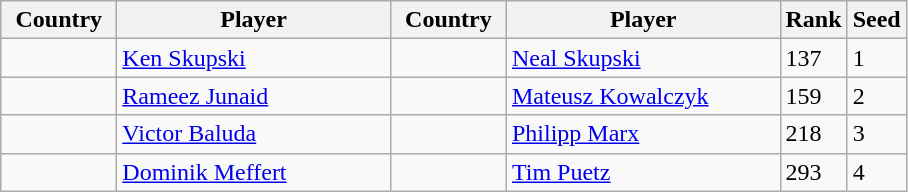<table class="sortable wikitable">
<tr>
<th width="70">Country</th>
<th width="175">Player</th>
<th width="70">Country</th>
<th width="175">Player</th>
<th>Rank</th>
<th>Seed</th>
</tr>
<tr>
<td></td>
<td><a href='#'>Ken Skupski</a></td>
<td></td>
<td><a href='#'>Neal Skupski</a></td>
<td>137</td>
<td>1</td>
</tr>
<tr>
<td></td>
<td><a href='#'>Rameez Junaid</a></td>
<td></td>
<td><a href='#'>Mateusz Kowalczyk</a></td>
<td>159</td>
<td>2</td>
</tr>
<tr>
<td></td>
<td><a href='#'>Victor Baluda</a></td>
<td></td>
<td><a href='#'>Philipp Marx</a></td>
<td>218</td>
<td>3</td>
</tr>
<tr>
<td></td>
<td><a href='#'>Dominik Meffert</a></td>
<td></td>
<td><a href='#'>Tim Puetz</a></td>
<td>293</td>
<td>4</td>
</tr>
</table>
